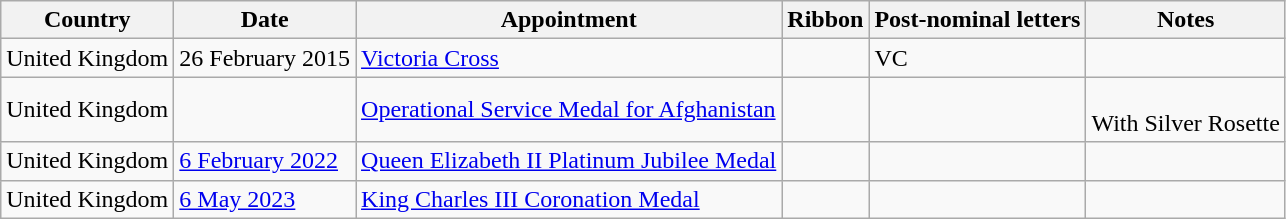<table class="wikitable sortable">
<tr>
<th>Country</th>
<th>Date</th>
<th>Appointment</th>
<th>Ribbon</th>
<th>Post-nominal letters</th>
<th>Notes</th>
</tr>
<tr>
<td>United Kingdom</td>
<td>26 February 2015</td>
<td><a href='#'>Victoria Cross</a></td>
<td></td>
<td>VC</td>
<td></td>
</tr>
<tr>
<td>United Kingdom</td>
<td></td>
<td><a href='#'>Operational Service Medal for Afghanistan</a></td>
<td></td>
<td></td>
<td><br>With Silver Rosette</td>
</tr>
<tr>
<td>United Kingdom</td>
<td><a href='#'>6 February 2022</a></td>
<td><a href='#'>Queen Elizabeth II Platinum Jubilee Medal</a></td>
<td></td>
<td></td>
<td></td>
</tr>
<tr>
<td>United Kingdom</td>
<td><a href='#'>6 May 2023</a></td>
<td><a href='#'>King Charles III Coronation Medal</a></td>
<td></td>
<td></td>
<td></td>
</tr>
</table>
